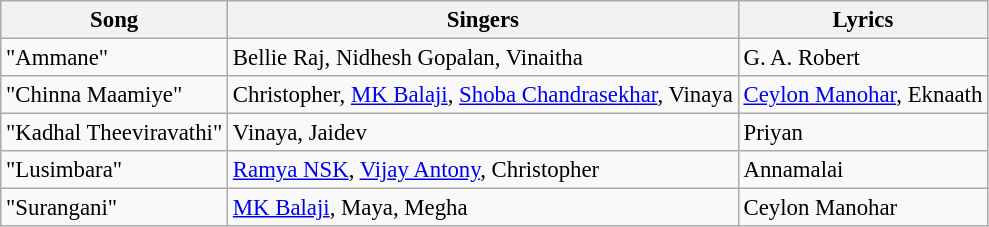<table class="wikitable" style="font-size:95%;">
<tr>
<th>Song</th>
<th>Singers</th>
<th>Lyrics</th>
</tr>
<tr>
<td>"Ammane"</td>
<td>Bellie Raj, Nidhesh Gopalan, Vinaitha</td>
<td>G. A. Robert</td>
</tr>
<tr>
<td>"Chinna Maamiye"</td>
<td>Christopher, <a href='#'>MK Balaji</a>, <a href='#'>Shoba Chandrasekhar</a>, Vinaya</td>
<td><a href='#'>Ceylon Manohar</a>, Eknaath</td>
</tr>
<tr>
<td>"Kadhal Theeviravathi"</td>
<td>Vinaya, Jaidev</td>
<td>Priyan</td>
</tr>
<tr>
<td>"Lusimbara"</td>
<td><a href='#'>Ramya NSK</a>, <a href='#'>Vijay Antony</a>, Christopher</td>
<td>Annamalai</td>
</tr>
<tr>
<td>"Surangani"</td>
<td><a href='#'>MK Balaji</a>, Maya, Megha</td>
<td>Ceylon Manohar</td>
</tr>
</table>
